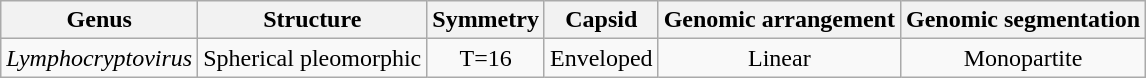<table class="wikitable sortable" style="text-align:center">
<tr>
<th>Genus</th>
<th>Structure</th>
<th>Symmetry</th>
<th>Capsid</th>
<th>Genomic arrangement</th>
<th>Genomic segmentation</th>
</tr>
<tr>
<td><em>Lymphocryptovirus</em></td>
<td>Spherical pleomorphic</td>
<td>T=16</td>
<td>Enveloped</td>
<td>Linear</td>
<td>Monopartite</td>
</tr>
</table>
